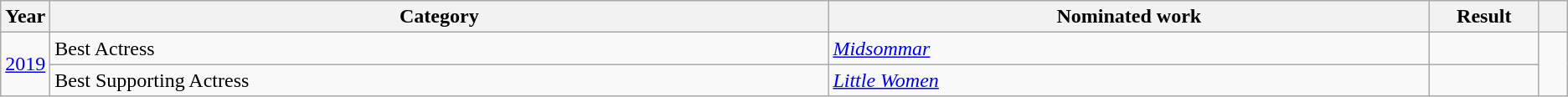<table class="wikitable sortable">
<tr>
<th scope="col" style="width:1em;">Year</th>
<th scope="col" style="width:39em;">Category</th>
<th scope="col" style="width:30em;">Nominated work</th>
<th scope="col" style="width:5em;">Result</th>
<th scope="col" style="width:1em;"class="unsortable"></th>
</tr>
<tr>
<td rowspan="2"><a href='#'>2019</a></td>
<td>Best Actress</td>
<td><em><a href='#'>Midsommar</a></em></td>
<td></td>
<td rowspan="2" align="center"></td>
</tr>
<tr>
<td>Best Supporting Actress</td>
<td><em><a href='#'>Little Women</a></em></td>
<td></td>
</tr>
</table>
